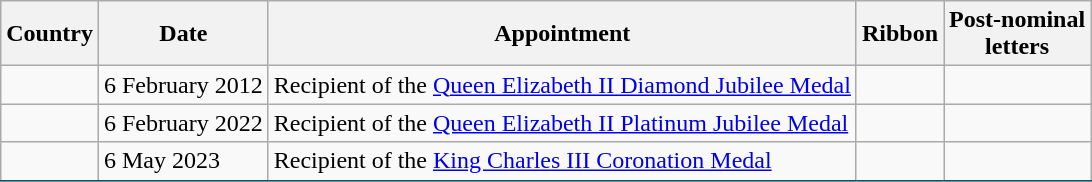<table class="wikitable sortable" style="margin:0.5em 1em 0.5em 0; border:1px solid #005566; border-collapse:collapse;">
<tr>
<th>Country</th>
<th>Date</th>
<th>Appointment</th>
<th>Ribbon</th>
<th>Post-nominal<br>letters</th>
</tr>
<tr>
<td></td>
<td>6 February 2012</td>
<td>Recipient of the <a href='#'>Queen Elizabeth II Diamond Jubilee Medal</a></td>
<td></td>
<td></td>
</tr>
<tr>
<td></td>
<td>6 February 2022</td>
<td>Recipient of the <a href='#'>Queen Elizabeth II Platinum Jubilee Medal</a></td>
<td></td>
<td></td>
</tr>
<tr>
<td></td>
<td>6 May 2023</td>
<td>Recipient of the <a href='#'>King Charles III Coronation Medal</a></td>
<td></td>
<td></td>
</tr>
<tr>
</tr>
</table>
